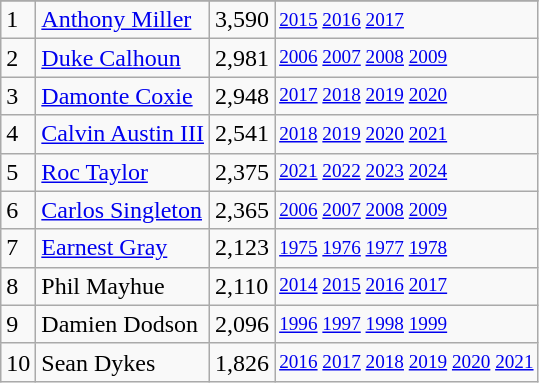<table class="wikitable">
<tr>
</tr>
<tr>
<td>1</td>
<td><a href='#'>Anthony Miller</a></td>
<td>3,590</td>
<td style="font-size:80%;"><a href='#'>2015</a> <a href='#'>2016</a> <a href='#'>2017</a></td>
</tr>
<tr>
<td>2</td>
<td><a href='#'>Duke Calhoun</a></td>
<td>2,981</td>
<td style="font-size:80%;"><a href='#'>2006</a> <a href='#'>2007</a> <a href='#'>2008</a> <a href='#'>2009</a></td>
</tr>
<tr>
<td>3</td>
<td><a href='#'>Damonte Coxie</a></td>
<td>2,948</td>
<td style="font-size:80%;"><a href='#'>2017</a> <a href='#'>2018</a> <a href='#'>2019</a> <a href='#'>2020</a></td>
</tr>
<tr>
<td>4</td>
<td><a href='#'>Calvin Austin III</a></td>
<td>2,541</td>
<td style="font-size:80%;"><a href='#'>2018</a> <a href='#'>2019</a> <a href='#'>2020</a> <a href='#'>2021</a></td>
</tr>
<tr>
<td>5</td>
<td><a href='#'>Roc Taylor</a></td>
<td>2,375</td>
<td style="font-size:80%;"><a href='#'>2021</a> <a href='#'>2022</a> <a href='#'>2023</a> <a href='#'>2024</a></td>
</tr>
<tr>
<td>6</td>
<td><a href='#'>Carlos Singleton</a></td>
<td>2,365</td>
<td style="font-size:80%;"><a href='#'>2006</a> <a href='#'>2007</a> <a href='#'>2008</a> <a href='#'>2009</a></td>
</tr>
<tr>
<td>7</td>
<td><a href='#'>Earnest Gray</a></td>
<td>2,123</td>
<td style="font-size:80%;"><a href='#'>1975</a> <a href='#'>1976</a> <a href='#'>1977</a> <a href='#'>1978</a></td>
</tr>
<tr>
<td>8</td>
<td>Phil Mayhue</td>
<td>2,110</td>
<td style="font-size:80%;"><a href='#'>2014</a> <a href='#'>2015</a> <a href='#'>2016</a> <a href='#'>2017</a></td>
</tr>
<tr>
<td>9</td>
<td>Damien Dodson</td>
<td>2,096</td>
<td style="font-size:80%;"><a href='#'>1996</a> <a href='#'>1997</a> <a href='#'>1998</a> <a href='#'>1999</a></td>
</tr>
<tr>
<td>10</td>
<td>Sean Dykes</td>
<td>1,826</td>
<td style="font-size:80%;"><a href='#'>2016</a> <a href='#'>2017</a> <a href='#'>2018</a> <a href='#'>2019</a> <a href='#'>2020</a> <a href='#'>2021</a></td>
</tr>
</table>
